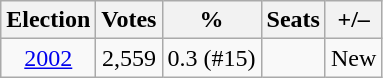<table class=wikitable style=text-align:center>
<tr>
<th>Election</th>
<th>Votes</th>
<th>%</th>
<th>Seats</th>
<th>+/–</th>
</tr>
<tr>
<td><a href='#'>2002</a></td>
<td>2,559</td>
<td>0.3 (#15)</td>
<td></td>
<td>New</td>
</tr>
</table>
